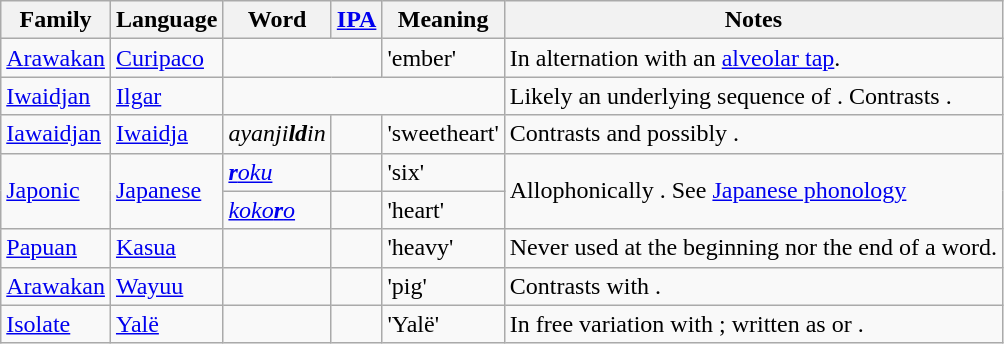<table class="wikitable">
<tr>
<th>Family</th>
<th>Language</th>
<th>Word</th>
<th><a href='#'>IPA</a></th>
<th>Meaning</th>
<th>Notes</th>
</tr>
<tr>
<td><a href='#'>Arawakan</a></td>
<td><a href='#'>Curipaco</a></td>
<td colspan="2" align="center"></td>
<td>'ember'</td>
<td>In alternation with an <a href='#'>alveolar tap</a>.</td>
</tr>
<tr>
<td><a href='#'>Iwaidjan</a></td>
<td><a href='#'>Ilgar</a></td>
<td colspan=3></td>
<td>Likely an underlying sequence of . Contrasts .</td>
</tr>
<tr>
<td><a href='#'>Iawaidjan</a></td>
<td><a href='#'>Iwaidja</a></td>
<td><em>ayanji<strong>ld</strong>in</em></td>
<td align=center></td>
<td>'sweetheart'</td>
<td>Contrasts  and possibly .</td>
</tr>
<tr>
<td rowspan="2"><a href='#'>Japonic</a></td>
<td rowspan="2"><a href='#'>Japanese</a></td>
<td> <em><a href='#'><strong>r</strong>oku</a></em></td>
<td align=center></td>
<td>'six'</td>
<td rowspan=2>Allophonically . See <a href='#'>Japanese phonology</a></td>
</tr>
<tr>
<td> <em><a href='#'>koko<strong>r</strong>o</a></em></td>
<td align=center></td>
<td>'heart'</td>
</tr>
<tr>
<td><a href='#'>Papuan</a></td>
<td><a href='#'>Kasua</a></td>
<td></td>
<td align=center></td>
<td>'heavy'</td>
<td>Never used at the beginning nor the end of a word.</td>
</tr>
<tr>
<td><a href='#'>Arawakan</a></td>
<td><a href='#'>Wayuu</a></td>
<td></td>
<td align=center></td>
<td>'pig'</td>
<td>Contrasts with .</td>
</tr>
<tr>
<td><a href='#'>Isolate</a></td>
<td><a href='#'>Yalë</a></td>
<td></td>
<td align=center></td>
<td>'Yalë'</td>
<td>In free variation with ; written as  or .</td>
</tr>
</table>
